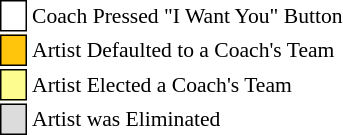<table class="toccolours" style="font-size: 90%; white-space: nowrap;">
<tr>
<td style="background:white; border:1px solid black;"> <strong></strong> </td>
<td>Coach Pressed "I Want You" Button</td>
</tr>
<tr>
<td style="background:#ffc40c; border:1px solid black;">    </td>
<td>Artist Defaulted to a Coach's Team</td>
</tr>
<tr>
<td style="background:#fdfc8f; border:1px solid black;">    </td>
<td style="padding-right: 8px">Artist Elected a Coach's Team</td>
</tr>
<tr>
<td style="background:#dcdcdc; border:1px solid black;">    </td>
<td>Artist was Eliminated</td>
</tr>
</table>
